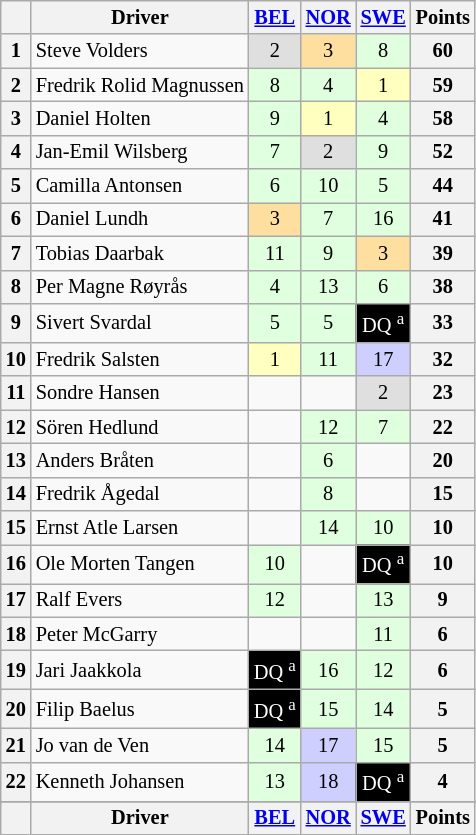<table class="wikitable" style="font-size: 85%; text-align: center;">
<tr valign="top">
<th valign="middle"></th>
<th valign="middle">Driver</th>
<th><a href='#'>BEL</a> <br></th>
<th><a href='#'>NOR</a> <br></th>
<th><a href='#'>SWE</a> <br></th>
<th valign="middle">Points</th>
</tr>
<tr>
<th>1</th>
<td align=left> Steve Volders</td>
<td style="background:#dfdfdf;">2</td>
<td style="background:#ffdf9f;">3</td>
<td style="background:#dfffdf;">8</td>
<th>60</th>
</tr>
<tr>
<th>2</th>
<td align=left> Fredrik Rolid Magnussen</td>
<td style="background:#dfffdf;">8</td>
<td style="background:#dfffdf;">4</td>
<td style="background:#ffffbf;">1</td>
<th>59</th>
</tr>
<tr>
<th>3</th>
<td align=left> Daniel Holten</td>
<td style="background:#dfffdf;">9</td>
<td style="background:#ffffbf;">1</td>
<td style="background:#dfffdf;">4</td>
<th>58</th>
</tr>
<tr>
<th>4</th>
<td align=left> Jan-Emil Wilsberg</td>
<td style="background:#dfffdf;">7</td>
<td style="background:#dfdfdf;">2</td>
<td style="background:#dfffdf;">9</td>
<th>52</th>
</tr>
<tr>
<th>5</th>
<td align=left> Camilla Antonsen</td>
<td style="background:#dfffdf;">6</td>
<td style="background:#dfffdf;">10</td>
<td style="background:#dfffdf;">5</td>
<th>44</th>
</tr>
<tr>
<th>6</th>
<td align=left> Daniel Lundh</td>
<td style="background:#ffdf9f;">3</td>
<td style="background:#dfffdf;">7</td>
<td style="background:#dfffdf;">16</td>
<th>41</th>
</tr>
<tr>
<th>7</th>
<td align=left> Tobias Daarbak</td>
<td style="background:#dfffdf;">11</td>
<td style="background:#dfffdf;">9</td>
<td style="background:#ffdf9f;">3</td>
<th>39</th>
</tr>
<tr>
<th>8</th>
<td align=left> Per Magne Røyrås</td>
<td style="background:#dfffdf;">4</td>
<td style="background:#dfffdf;">13</td>
<td style="background:#dfffdf;">6</td>
<th>38</th>
</tr>
<tr>
<th>9</th>
<td align=left> Sivert Svardal</td>
<td style="background:#dfffdf;">5</td>
<td style="background:#dfffdf;">5</td>
<td style="color:white; background:#000000;">DQ <sup>a</sup></td>
<th>33</th>
</tr>
<tr>
<th>10</th>
<td align=left> Fredrik Salsten</td>
<td style="background:#ffffbf;">1</td>
<td style="background:#dfffdf;">11</td>
<td style="background:#cfcfff;">17</td>
<th>32</th>
</tr>
<tr>
<th>11</th>
<td align=left> Sondre Hansen</td>
<td></td>
<td></td>
<td style="background:#dfdfdf;">2</td>
<th>23</th>
</tr>
<tr>
<th>12</th>
<td align=left> Sören Hedlund</td>
<td></td>
<td style="background:#dfffdf;">12</td>
<td style="background:#dfffdf;">7</td>
<th>22</th>
</tr>
<tr>
<th>13</th>
<td align=left> Anders Bråten</td>
<td></td>
<td style="background:#dfffdf;">6</td>
<td></td>
<th>20</th>
</tr>
<tr>
<th>14</th>
<td align=left> Fredrik Ågedal</td>
<td></td>
<td style="background:#dfffdf;">8</td>
<td></td>
<th>15</th>
</tr>
<tr>
<th>15</th>
<td align=left> Ernst Atle Larsen</td>
<td></td>
<td style="background:#dfffdf;">14</td>
<td style="background:#dfffdf;">10</td>
<th>10</th>
</tr>
<tr>
<th>16</th>
<td align=left> Ole Morten Tangen</td>
<td style="background:#dfffdf;">10</td>
<td></td>
<td style="color:white; background:#000000;">DQ <sup>a</sup></td>
<th>10</th>
</tr>
<tr>
<th>17</th>
<td align=left> Ralf Evers</td>
<td style="background:#dfffdf;">12</td>
<td></td>
<td style="background:#dfffdf;">13</td>
<th>9</th>
</tr>
<tr>
<th>18</th>
<td align=left> Peter McGarry</td>
<td></td>
<td></td>
<td style="background:#dfffdf;">11</td>
<th>6</th>
</tr>
<tr>
<th>19</th>
<td align=left> Jari Jaakkola</td>
<td style="color:white; background:#000000;">DQ <sup>a</sup></td>
<td style="background:#dfffdf;">16</td>
<td style="background:#dfffdf;">12</td>
<th>6</th>
</tr>
<tr>
<th>20</th>
<td align=left> Filip Baelus</td>
<td style="color:white; background:#000000;">DQ <sup>a</sup></td>
<td style="background:#dfffdf;">15</td>
<td style="background:#dfffdf;">14</td>
<th>5</th>
</tr>
<tr>
<th>21</th>
<td align=left> Jo van de Ven</td>
<td style="background:#dfffdf;">14</td>
<td style="background:#cfcfff;">17</td>
<td style="background:#dfffdf;">15</td>
<th>5</th>
</tr>
<tr>
<th>22</th>
<td align=left> Kenneth Johansen</td>
<td style="background:#dfffdf;">13</td>
<td style="background:#cfcfff;">18</td>
<td style="color:white; background:#000000;">DQ <sup>a</sup></td>
<th>4</th>
</tr>
<tr>
</tr>
<tr valign="top">
<th valign="middle"></th>
<th valign="middle">Driver</th>
<th><a href='#'>BEL</a> <br></th>
<th><a href='#'>NOR</a> <br></th>
<th><a href='#'>SWE</a> <br></th>
<th valign="middle">Points</th>
</tr>
<tr>
</tr>
</table>
